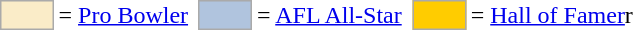<table>
<tr>
<td style="background-color:#faecc8; border:1px solid #aaaaaa; width:2em;"></td>
<td>= <a href='#'>Pro Bowler</a></td>
<td></td>
<td style="background-color:lightsteelblue; border:1px solid #aaaaaa; width:2em;"></td>
<td>= <a href='#'>AFL All-Star</a></td>
<td></td>
<td style="background-color:#FFCC00; border:1px solid #aaaaaa; width:2em;"></td>
<td>= <a href='#'>Hall of Famer</a>r</td>
</tr>
</table>
